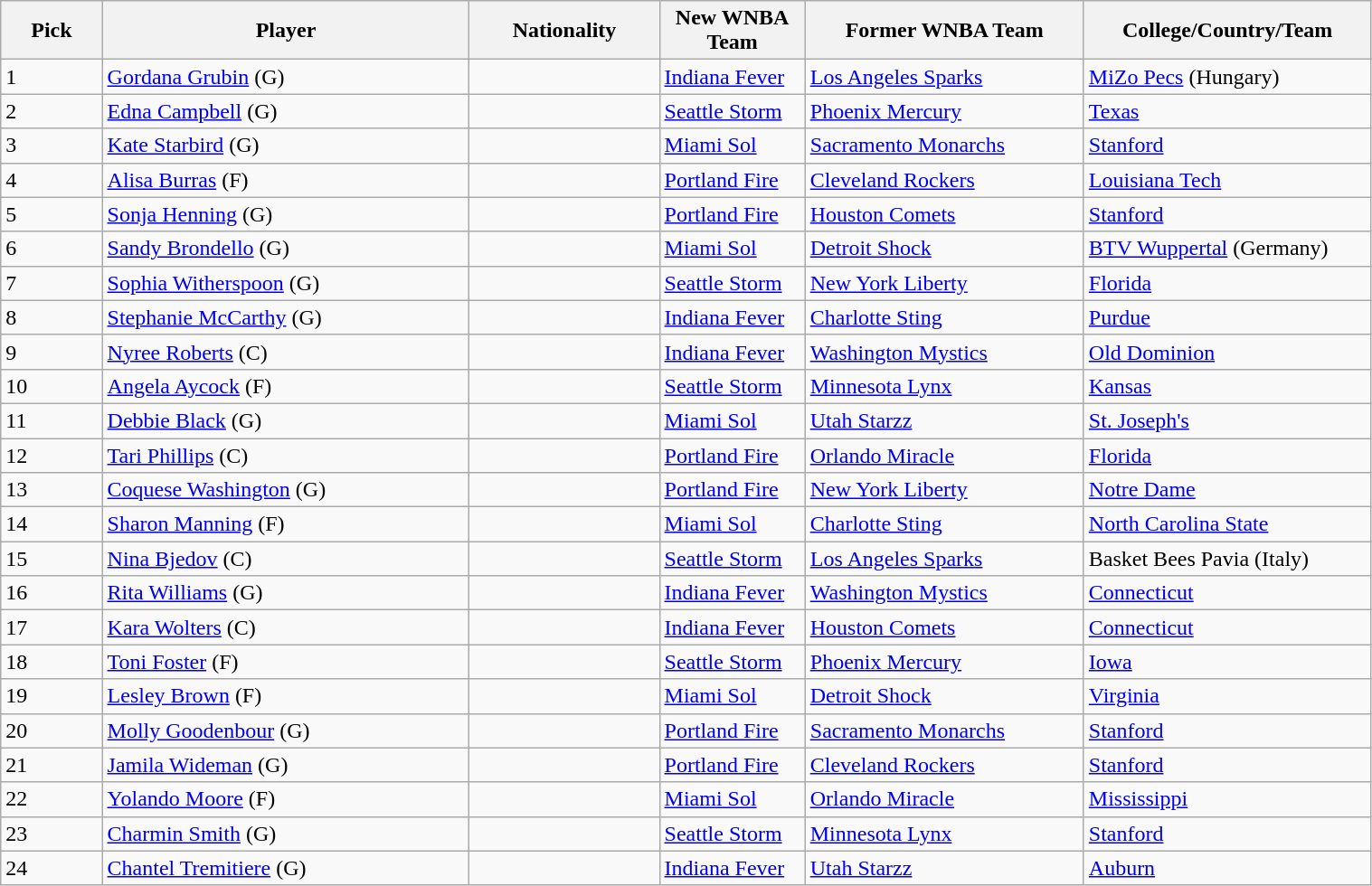<table class="wikitable" style="width:80%">
<tr>
<th width=50>Pick</th>
<th width=200>Player</th>
<th width=100>Nationality</th>
<th width=75>New WNBA Team</th>
<th width=150>Former WNBA Team</th>
<th width=100>College/Country/Team</th>
</tr>
<tr>
<td>1</td>
<td><a href='#'>Gordana Grubin</a> (G)</td>
<td></td>
<td><a href='#'>Indiana Fever</a></td>
<td><a href='#'>Los Angeles Sparks</a></td>
<td><a href='#'>MiZo Pecs</a> (Hungary)</td>
</tr>
<tr>
<td>2</td>
<td><a href='#'>Edna Campbell</a> (G)</td>
<td></td>
<td><a href='#'>Seattle Storm</a></td>
<td><a href='#'>Phoenix Mercury</a></td>
<td><a href='#'>Texas</a></td>
</tr>
<tr>
<td>3</td>
<td><a href='#'>Kate Starbird</a> (G)</td>
<td></td>
<td><a href='#'>Miami Sol</a></td>
<td><a href='#'>Sacramento Monarchs</a></td>
<td><a href='#'>Stanford</a></td>
</tr>
<tr>
<td>4</td>
<td><a href='#'>Alisa Burras</a> (F)</td>
<td></td>
<td><a href='#'>Portland Fire</a></td>
<td><a href='#'>Cleveland Rockers</a></td>
<td><a href='#'>Louisiana Tech</a></td>
</tr>
<tr>
<td>5</td>
<td><a href='#'>Sonja Henning</a> (G)</td>
<td></td>
<td><a href='#'>Portland Fire</a></td>
<td><a href='#'>Houston Comets</a></td>
<td><a href='#'>Stanford</a></td>
</tr>
<tr>
<td>6</td>
<td><a href='#'>Sandy Brondello</a> (G)</td>
<td></td>
<td><a href='#'>Miami Sol</a></td>
<td><a href='#'>Detroit Shock</a></td>
<td><a href='#'>BTV Wuppertal</a> (Germany)</td>
</tr>
<tr>
<td>7</td>
<td><a href='#'>Sophia Witherspoon</a> (G)</td>
<td></td>
<td><a href='#'>Seattle Storm</a></td>
<td><a href='#'>New York Liberty</a></td>
<td><a href='#'>Florida</a></td>
</tr>
<tr>
<td>8</td>
<td><a href='#'>Stephanie McCarthy</a> (G)</td>
<td></td>
<td><a href='#'>Indiana Fever</a></td>
<td><a href='#'>Charlotte Sting</a></td>
<td><a href='#'>Purdue</a></td>
</tr>
<tr>
<td>9</td>
<td><a href='#'>Nyree Roberts</a> (C)</td>
<td></td>
<td><a href='#'>Indiana Fever</a></td>
<td><a href='#'>Washington Mystics</a></td>
<td><a href='#'>Old Dominion</a></td>
</tr>
<tr>
<td>10</td>
<td><a href='#'>Angela Aycock</a> (F)</td>
<td></td>
<td><a href='#'>Seattle Storm</a></td>
<td><a href='#'>Minnesota Lynx</a></td>
<td><a href='#'>Kansas</a></td>
</tr>
<tr>
<td>11</td>
<td><a href='#'>Debbie Black</a> (G)</td>
<td></td>
<td><a href='#'>Miami Sol</a></td>
<td><a href='#'>Utah Starzz</a></td>
<td><a href='#'>St. Joseph's</a></td>
</tr>
<tr>
<td>12</td>
<td><a href='#'>Tari Phillips</a> (C)</td>
<td></td>
<td><a href='#'>Portland Fire</a></td>
<td><a href='#'>Orlando Miracle</a></td>
<td><a href='#'>Florida</a></td>
</tr>
<tr>
<td>13</td>
<td><a href='#'>Coquese Washington</a> (G)</td>
<td></td>
<td><a href='#'>Portland Fire</a></td>
<td><a href='#'>New York Liberty</a></td>
<td><a href='#'>Notre Dame</a></td>
</tr>
<tr>
<td>14</td>
<td><a href='#'>Sharon Manning</a> (F)</td>
<td></td>
<td><a href='#'>Miami Sol</a></td>
<td><a href='#'>Charlotte Sting</a></td>
<td><a href='#'>North Carolina State</a></td>
</tr>
<tr>
<td>15</td>
<td><a href='#'>Nina Bjedov</a> (C)</td>
<td></td>
<td><a href='#'>Seattle Storm</a></td>
<td><a href='#'>Los Angeles Sparks</a></td>
<td>Basket Bees Pavia (Italy)</td>
</tr>
<tr>
<td>16</td>
<td><a href='#'>Rita Williams</a> (G)</td>
<td></td>
<td><a href='#'>Indiana Fever</a></td>
<td><a href='#'>Washington Mystics</a></td>
<td><a href='#'>Connecticut</a></td>
</tr>
<tr>
<td>17</td>
<td><a href='#'>Kara Wolters</a> (C)</td>
<td></td>
<td><a href='#'>Indiana Fever</a></td>
<td><a href='#'>Houston Comets</a></td>
<td><a href='#'>Connecticut</a></td>
</tr>
<tr>
<td>18</td>
<td><a href='#'>Toni Foster</a> (F)</td>
<td></td>
<td><a href='#'>Seattle Storm</a></td>
<td><a href='#'>Phoenix Mercury</a></td>
<td><a href='#'>Iowa</a></td>
</tr>
<tr>
<td>19</td>
<td><a href='#'>Lesley Brown</a> (F)</td>
<td></td>
<td><a href='#'>Miami Sol</a></td>
<td><a href='#'>Detroit Shock</a></td>
<td><a href='#'>Virginia</a></td>
</tr>
<tr>
<td>20</td>
<td><a href='#'>Molly Goodenbour</a> (G)</td>
<td></td>
<td><a href='#'>Portland Fire</a></td>
<td><a href='#'>Sacramento Monarchs</a></td>
<td><a href='#'>Stanford</a></td>
</tr>
<tr>
<td>21</td>
<td><a href='#'>Jamila Wideman</a> (G)</td>
<td></td>
<td><a href='#'>Portland Fire</a></td>
<td><a href='#'>Cleveland Rockers</a></td>
<td><a href='#'>Stanford</a></td>
</tr>
<tr>
<td>22</td>
<td><a href='#'>Yolando Moore</a> (F)</td>
<td></td>
<td><a href='#'>Miami Sol</a></td>
<td><a href='#'>Orlando Miracle</a></td>
<td><a href='#'>Mississippi</a></td>
</tr>
<tr>
<td>23</td>
<td><a href='#'>Charmin Smith</a> (G)</td>
<td></td>
<td><a href='#'>Seattle Storm</a></td>
<td><a href='#'>Minnesota Lynx</a></td>
<td><a href='#'>Stanford</a></td>
</tr>
<tr>
<td>24</td>
<td><a href='#'>Chantel Tremitiere</a> (G)</td>
<td></td>
<td><a href='#'>Indiana Fever</a></td>
<td><a href='#'>Utah Starzz</a></td>
<td><a href='#'>Auburn</a></td>
</tr>
</table>
